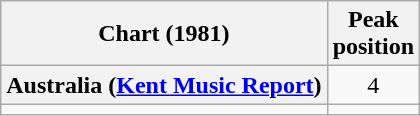<table class="wikitable sortable plainrowheaders" style="text-align:center">
<tr>
<th>Chart (1981)</th>
<th>Peak<br>position</th>
</tr>
<tr>
<th scope="row">Australia (<a href='#'>Kent Music Report</a>)</th>
<td align="center">4</td>
</tr>
<tr>
<td></td>
</tr>
</table>
